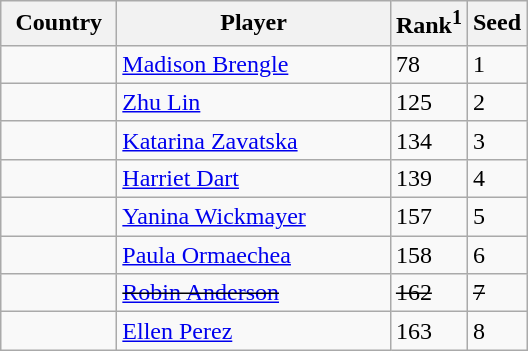<table class="sortable wikitable">
<tr>
<th width="70">Country</th>
<th width="175">Player</th>
<th>Rank<sup>1</sup></th>
<th>Seed</th>
</tr>
<tr>
<td></td>
<td><a href='#'>Madison Brengle</a></td>
<td>78</td>
<td>1</td>
</tr>
<tr>
<td></td>
<td><a href='#'>Zhu Lin</a></td>
<td>125</td>
<td>2</td>
</tr>
<tr>
<td></td>
<td><a href='#'>Katarina Zavatska</a></td>
<td>134</td>
<td>3</td>
</tr>
<tr>
<td></td>
<td><a href='#'>Harriet Dart</a></td>
<td>139</td>
<td>4</td>
</tr>
<tr>
<td></td>
<td><a href='#'>Yanina Wickmayer</a></td>
<td>157</td>
<td>5</td>
</tr>
<tr>
<td></td>
<td><a href='#'>Paula Ormaechea</a></td>
<td>158</td>
<td>6</td>
</tr>
<tr>
<td><s></s></td>
<td><s><a href='#'>Robin Anderson</a></s></td>
<td><s>162</s></td>
<td><s>7</s></td>
</tr>
<tr>
<td></td>
<td><a href='#'>Ellen Perez</a></td>
<td>163</td>
<td>8</td>
</tr>
</table>
